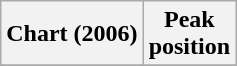<table class="wikitable plainrowheaders" style="text-align:center">
<tr>
<th scope="col">Chart (2006)</th>
<th scope="col">Peak<br>position</th>
</tr>
<tr>
</tr>
</table>
